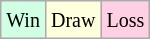<table class="wikitable">
<tr>
<td style="background-color: #d0ffe3;"><small>Win</small></td>
<td style="background-color: #ffffdd;"><small>Draw</small></td>
<td style="background-color: #ffd0e3;"><small>Loss</small></td>
</tr>
</table>
